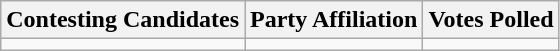<table class="wikitable sortable">
<tr>
<th>Contesting Candidates</th>
<th>Party Affiliation</th>
<th>Votes Polled</th>
</tr>
<tr>
<td></td>
<td></td>
<td></td>
</tr>
</table>
